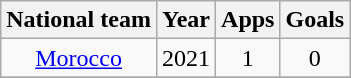<table class="wikitable" style="text-align: center;">
<tr>
<th>National team</th>
<th>Year</th>
<th>Apps</th>
<th>Goals</th>
</tr>
<tr>
<td rowspan=1><a href='#'>Morocco</a></td>
<td>2021</td>
<td>1</td>
<td>0</td>
</tr>
<tr>
</tr>
</table>
